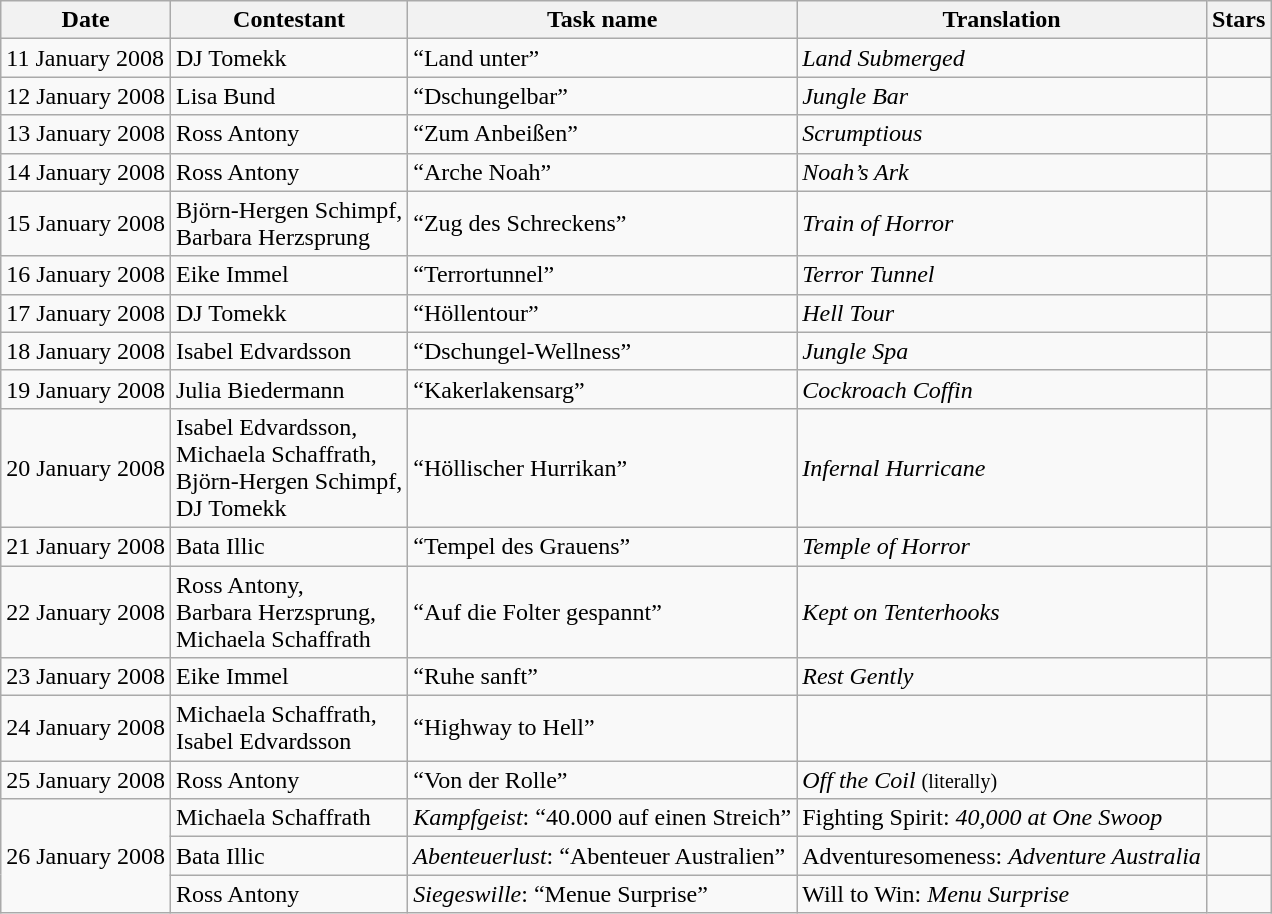<table class="wikitable">
<tr>
<th>Date</th>
<th>Contestant</th>
<th>Task name</th>
<th>Translation</th>
<th>Stars</th>
</tr>
<tr>
<td>11 January 2008</td>
<td>DJ Tomekk</td>
<td>“Land unter”</td>
<td><em>Land Submerged</em></td>
<td></td>
</tr>
<tr>
<td>12 January 2008</td>
<td>Lisa Bund</td>
<td>“Dschungelbar”</td>
<td><em>Jungle Bar</em></td>
<td></td>
</tr>
<tr>
<td>13 January 2008</td>
<td>Ross Antony</td>
<td>“Zum Anbeißen”</td>
<td><em>Scrumptious</em></td>
<td></td>
</tr>
<tr>
<td>14 January 2008</td>
<td>Ross Antony</td>
<td>“Arche Noah”</td>
<td><em>Noah’s Ark</em></td>
<td></td>
</tr>
<tr>
<td>15 January 2008</td>
<td>Björn-Hergen Schimpf,<br>Barbara Herzsprung</td>
<td>“Zug des Schreckens”</td>
<td><em>Train of Horror</em></td>
<td></td>
</tr>
<tr>
<td>16 January 2008</td>
<td>Eike Immel</td>
<td>“Terrortunnel”</td>
<td><em>Terror Tunnel</em></td>
<td></td>
</tr>
<tr>
<td>17 January 2008</td>
<td>DJ Tomekk</td>
<td>“Höllentour”</td>
<td><em>Hell Tour</em></td>
<td></td>
</tr>
<tr>
<td>18 January 2008</td>
<td>Isabel Edvardsson</td>
<td>“Dschungel-Wellness”</td>
<td><em>Jungle Spa</em></td>
<td></td>
</tr>
<tr>
<td>19 January 2008</td>
<td>Julia Biedermann</td>
<td>“Kakerlakensarg”</td>
<td><em>Cockroach Coffin</em></td>
<td></td>
</tr>
<tr>
<td>20 January 2008</td>
<td>Isabel Edvardsson,<br>Michaela Schaffrath,<br>Björn-Hergen Schimpf,<br>DJ Tomekk</td>
<td>“Höllischer Hurrikan”</td>
<td><em>Infernal Hurricane</em></td>
<td></td>
</tr>
<tr>
<td>21 January 2008</td>
<td>Bata Illic</td>
<td>“Tempel des Grauens”</td>
<td><em>Temple of Horror</em></td>
<td></td>
</tr>
<tr>
<td>22 January 2008</td>
<td>Ross Antony,<br>Barbara Herzsprung,<br>Michaela Schaffrath</td>
<td>“Auf die Folter gespannt”</td>
<td><em>Kept on Tenterhooks</em></td>
<td></td>
</tr>
<tr>
<td>23 January 2008</td>
<td>Eike Immel</td>
<td>“Ruhe sanft”</td>
<td><em>Rest Gently</em></td>
<td></td>
</tr>
<tr>
<td>24 January 2008</td>
<td>Michaela Schaffrath,<br>Isabel Edvardsson</td>
<td>“Highway to Hell”</td>
<td></td>
<td></td>
</tr>
<tr>
<td>25 January 2008</td>
<td>Ross Antony</td>
<td>“Von der Rolle”</td>
<td><em>Off the Coil</em> <small>(literally)</small></td>
<td></td>
</tr>
<tr>
<td align="left" rowspan="3">26 January 2008</td>
<td>Michaela Schaffrath</td>
<td><em>Kampfgeist</em>: “40.000 auf einen Streich”</td>
<td>Fighting Spirit: <em>40,000 at One Swoop</em></td>
<td></td>
</tr>
<tr>
<td>Bata Illic</td>
<td><em>Abenteuerlust</em>: “Abenteuer Australien”</td>
<td>Adventuresomeness: <em>Adventure Australia</em></td>
<td></td>
</tr>
<tr>
<td>Ross Antony</td>
<td><em>Siegeswille</em>: “Menue Surprise”</td>
<td>Will to Win: <em>Menu Surprise</em></td>
<td></td>
</tr>
</table>
